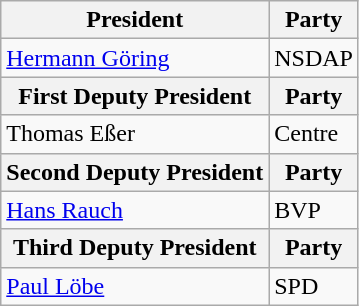<table class="wikitable">
<tr>
<th>President</th>
<th>Party</th>
</tr>
<tr>
<td><a href='#'>Hermann Göring</a></td>
<td>NSDAP</td>
</tr>
<tr>
<th>First Deputy President</th>
<th>Party</th>
</tr>
<tr>
<td>Thomas Eßer</td>
<td>Centre</td>
</tr>
<tr>
<th>Second Deputy President</th>
<th>Party</th>
</tr>
<tr>
<td><a href='#'>Hans Rauch</a></td>
<td>BVP</td>
</tr>
<tr>
<th>Third Deputy President</th>
<th>Party</th>
</tr>
<tr>
<td><a href='#'>Paul Löbe</a></td>
<td>SPD</td>
</tr>
</table>
